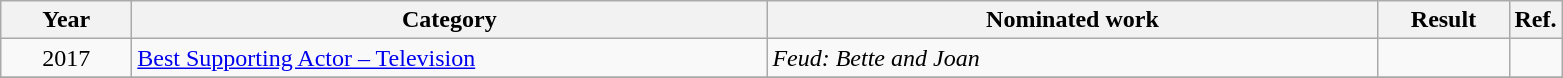<table class=wikitable>
<tr>
<th scope="col" style="width:5em;">Year</th>
<th scope="col" style="width:26em;">Category</th>
<th scope="col" style="width:25em;">Nominated work</th>
<th scope="col" style="width:5em;">Result</th>
<th>Ref.</th>
</tr>
<tr>
<td style="text-align:center;">2017</td>
<td><a href='#'>Best Supporting Actor – Television</a></td>
<td><em>Feud: Bette and Joan</em></td>
<td></td>
<td></td>
</tr>
<tr>
</tr>
</table>
